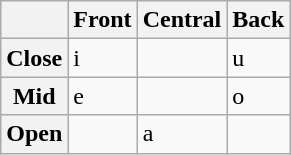<table class="wikitable">
<tr>
<th></th>
<th>Front</th>
<th>Central</th>
<th>Back</th>
</tr>
<tr>
<th>Close</th>
<td>i</td>
<td></td>
<td>u</td>
</tr>
<tr>
<th>Mid</th>
<td>e</td>
<td></td>
<td>o</td>
</tr>
<tr>
<th>Open</th>
<td></td>
<td>a</td>
<td></td>
</tr>
</table>
